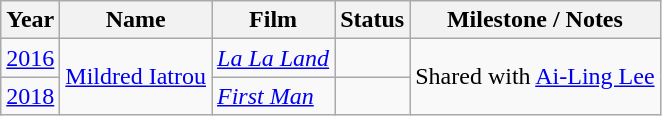<table class="wikitable">
<tr>
<th>Year</th>
<th>Name</th>
<th>Film</th>
<th>Status</th>
<th>Milestone / Notes</th>
</tr>
<tr>
<td><a href='#'>2016</a></td>
<td rowspan="2"><a href='#'>Mildred Iatrou</a></td>
<td><em><a href='#'>La La Land</a></em></td>
<td></td>
<td rowspan="2">Shared with <a href='#'>Ai-Ling Lee</a></td>
</tr>
<tr>
<td><a href='#'>2018</a></td>
<td><em><a href='#'>First Man</a></em></td>
<td></td>
</tr>
</table>
